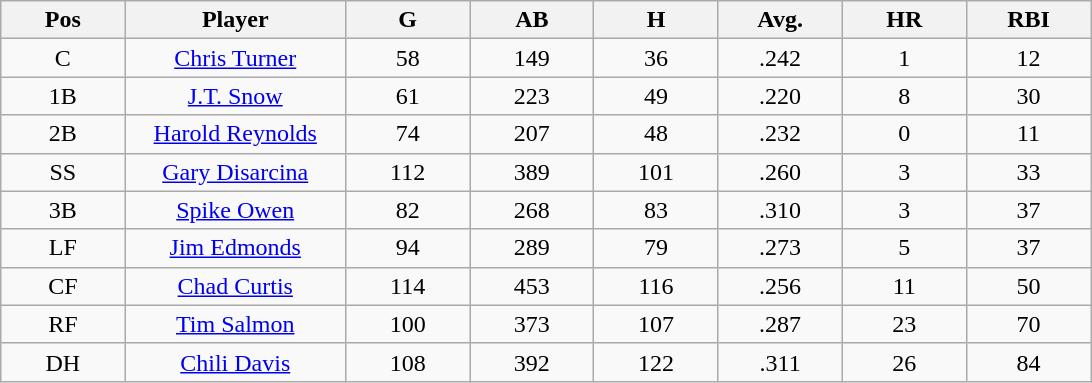<table class="wikitable sortable">
<tr>
<th bgcolor="#DDDDFF" width="9%">Pos</th>
<th bgcolor="#DDDDFF" width="16%">Player</th>
<th bgcolor="#DDDDFF" width="9%">G</th>
<th bgcolor="#DDDDFF" width="9%">AB</th>
<th bgcolor="#DDDDFF" width="9%">H</th>
<th bgcolor="#DDDDFF" width="9%">Avg.</th>
<th bgcolor="#DDDDFF" width="9%">HR</th>
<th bgcolor="#DDDDFF" width="9%">RBI</th>
</tr>
<tr align=center>
<td>C</td>
<td><a href='#'>Chris Turner</a></td>
<td>58</td>
<td>149</td>
<td>36</td>
<td>.242</td>
<td>1</td>
<td>12</td>
</tr>
<tr align=center>
<td>1B</td>
<td><a href='#'>J.T. Snow</a></td>
<td>61</td>
<td>223</td>
<td>49</td>
<td>.220</td>
<td>8</td>
<td>30</td>
</tr>
<tr align=center>
<td>2B</td>
<td><a href='#'>Harold Reynolds</a></td>
<td>74</td>
<td>207</td>
<td>48</td>
<td>.232</td>
<td>0</td>
<td>11</td>
</tr>
<tr align=center>
<td>SS</td>
<td><a href='#'>Gary Disarcina</a></td>
<td>112</td>
<td>389</td>
<td>101</td>
<td>.260</td>
<td>3</td>
<td>33</td>
</tr>
<tr align=center>
<td>3B</td>
<td><a href='#'>Spike Owen</a></td>
<td>82</td>
<td>268</td>
<td>83</td>
<td>.310</td>
<td>3</td>
<td>37</td>
</tr>
<tr align=center>
<td>LF</td>
<td><a href='#'>Jim Edmonds</a></td>
<td>94</td>
<td>289</td>
<td>79</td>
<td>.273</td>
<td>5</td>
<td>37</td>
</tr>
<tr align=center>
<td>CF</td>
<td><a href='#'>Chad Curtis</a></td>
<td>114</td>
<td>453</td>
<td>116</td>
<td>.256</td>
<td>11</td>
<td>50</td>
</tr>
<tr align=center>
<td>RF</td>
<td><a href='#'>Tim Salmon</a></td>
<td>100</td>
<td>373</td>
<td>107</td>
<td>.287</td>
<td>23</td>
<td>70</td>
</tr>
<tr align=center>
<td>DH</td>
<td><a href='#'>Chili Davis</a></td>
<td>108</td>
<td>392</td>
<td>122</td>
<td>.311</td>
<td>26</td>
<td>84</td>
</tr>
</table>
